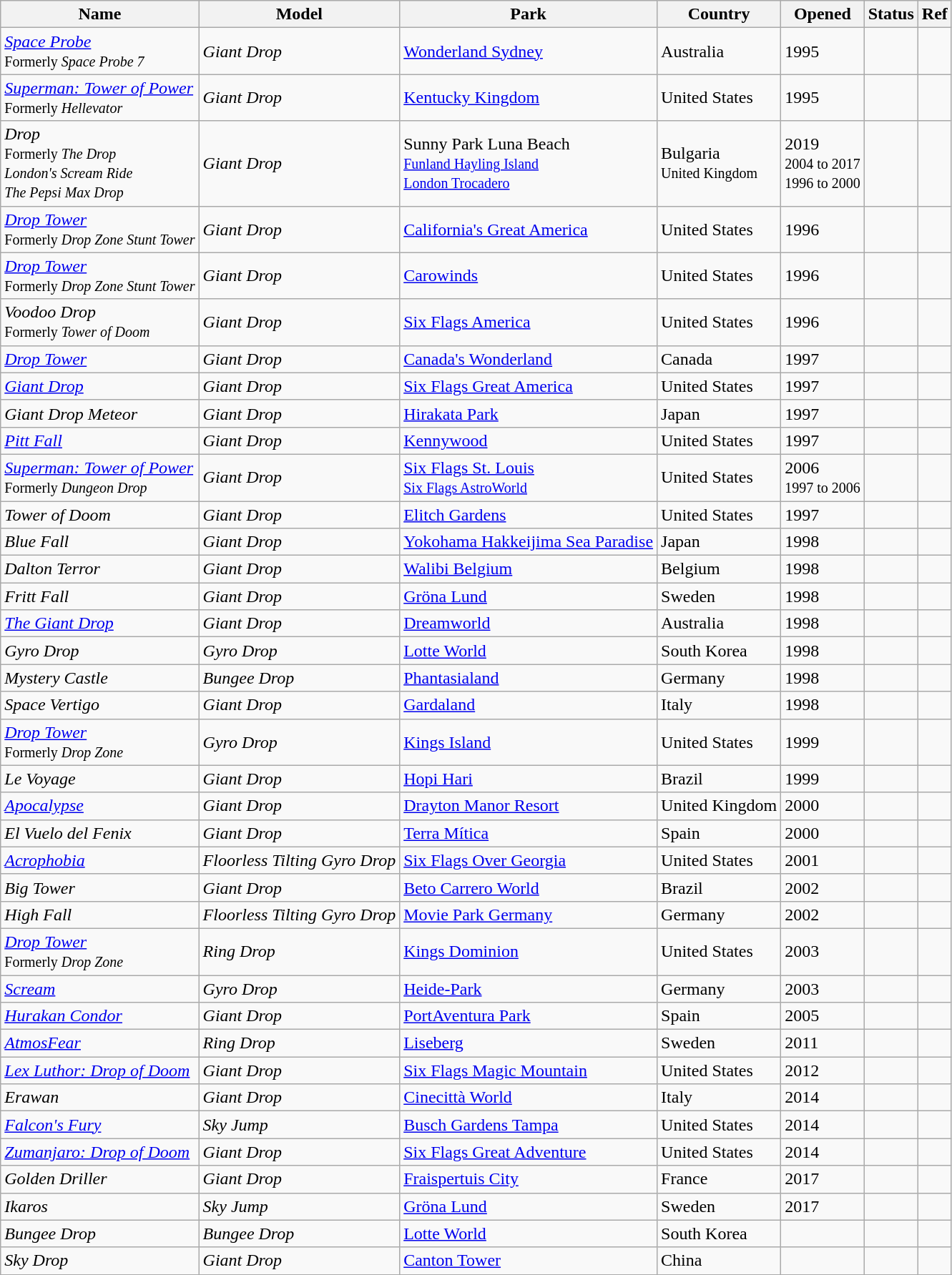<table class= "wikitable sortable">
<tr>
<th>Name</th>
<th>Model</th>
<th>Park</th>
<th>Country</th>
<th>Opened</th>
<th>Status</th>
<th class="unsortable">Ref</th>
</tr>
<tr>
<td><em><a href='#'>Space Probe</a></em><br><small>Formerly <em>Space Probe 7</em></small></td>
<td><em>Giant Drop</em></td>
<td><a href='#'>Wonderland Sydney</a></td>
<td> Australia</td>
<td>1995</td>
<td></td>
<td></td>
</tr>
<tr>
<td><em><a href='#'>Superman: Tower of Power</a></em><br><small>Formerly <em>Hellevator</em></small></td>
<td><em>Giant Drop</em></td>
<td><a href='#'>Kentucky Kingdom</a></td>
<td> United States</td>
<td>1995</td>
<td></td>
<td></td>
</tr>
<tr>
<td><em>Drop</em><br><small>Formerly <em>The Drop</em><br><em>London's Scream Ride</em><br><em>The Pepsi Max Drop</em></small></td>
<td><em>Giant Drop</em></td>
<td>Sunny Park Luna Beach<br><small><a href='#'>Funland Hayling Island</a></small><br><small><a href='#'>London Trocadero</a></small></td>
<td>Bulgaria<br><small> United Kingdom</small></td>
<td>2019<br><small>2004 to 2017</small><br><small>1996 to 2000</small></td>
<td></td>
<td></td>
</tr>
<tr>
<td><em><a href='#'>Drop Tower</a></em><br><small>Formerly <em>Drop Zone Stunt Tower</em></small></td>
<td><em>Giant Drop</em></td>
<td><a href='#'>California's Great America</a></td>
<td> United States</td>
<td>1996</td>
<td></td>
<td></td>
</tr>
<tr>
<td><em><a href='#'>Drop Tower</a></em><br><small>Formerly <em>Drop Zone Stunt Tower</em></small></td>
<td><em>Giant Drop</em></td>
<td><a href='#'>Carowinds</a></td>
<td> United States</td>
<td>1996</td>
<td></td>
<td></td>
</tr>
<tr>
<td><em>Voodoo Drop</em><br><small>Formerly <em>Tower of Doom</em></small></td>
<td><em>Giant Drop</em></td>
<td><a href='#'>Six Flags America</a></td>
<td> United States</td>
<td>1996</td>
<td></td>
<td></td>
</tr>
<tr>
<td><em><a href='#'>Drop Tower</a></em></td>
<td><em>Giant Drop</em></td>
<td><a href='#'>Canada's Wonderland</a></td>
<td> Canada</td>
<td>1997</td>
<td></td>
<td></td>
</tr>
<tr>
<td><a href='#'><em>Giant Drop</em></a></td>
<td><em>Giant Drop</em></td>
<td><a href='#'>Six Flags Great America</a></td>
<td> United States</td>
<td>1997</td>
<td></td>
<td></td>
</tr>
<tr>
<td><em>Giant Drop Meteor</em></td>
<td><em>Giant Drop</em></td>
<td><a href='#'>Hirakata Park</a></td>
<td> Japan</td>
<td>1997</td>
<td></td>
<td></td>
</tr>
<tr>
<td><em><a href='#'>Pitt Fall</a></em></td>
<td><em>Giant Drop</em></td>
<td><a href='#'>Kennywood</a></td>
<td> United States</td>
<td>1997</td>
<td></td>
<td></td>
</tr>
<tr>
<td><em><a href='#'>Superman: Tower of Power</a></em><br><small>Formerly <em>Dungeon Drop</em></small></td>
<td><em>Giant Drop</em></td>
<td><a href='#'>Six Flags St. Louis</a><br><small><a href='#'>Six Flags AstroWorld</a></small></td>
<td> United States</td>
<td>2006<br><small>1997 to 2006</small></td>
<td></td>
<td></td>
</tr>
<tr>
<td><em>Tower of Doom</em></td>
<td><em>Giant Drop</em></td>
<td><a href='#'>Elitch Gardens</a></td>
<td> United States</td>
<td>1997</td>
<td></td>
<td></td>
</tr>
<tr>
<td><em>Blue Fall</em></td>
<td><em>Giant Drop</em></td>
<td><a href='#'>Yokohama Hakkeijima Sea Paradise</a></td>
<td> Japan</td>
<td>1998</td>
<td></td>
<td></td>
</tr>
<tr>
<td><em>Dalton Terror</em></td>
<td><em>Giant Drop</em></td>
<td><a href='#'>Walibi Belgium</a></td>
<td> Belgium</td>
<td>1998</td>
<td></td>
<td></td>
</tr>
<tr>
<td><em>Fritt Fall</em></td>
<td><em>Giant Drop</em></td>
<td><a href='#'>Gröna Lund</a></td>
<td> Sweden</td>
<td>1998</td>
<td></td>
<td></td>
</tr>
<tr>
<td><em><a href='#'>The Giant Drop</a></em></td>
<td><em>Giant Drop</em></td>
<td><a href='#'>Dreamworld</a></td>
<td> Australia</td>
<td>1998</td>
<td></td>
<td></td>
</tr>
<tr>
<td><em>Gyro Drop</em></td>
<td><em>Gyro Drop</em></td>
<td><a href='#'>Lotte World</a></td>
<td> South Korea</td>
<td>1998</td>
<td></td>
<td></td>
</tr>
<tr>
<td><em>Mystery Castle</em></td>
<td><em>Bungee Drop</em></td>
<td><a href='#'>Phantasialand</a></td>
<td> Germany</td>
<td>1998</td>
<td></td>
<td></td>
</tr>
<tr>
<td><em>Space Vertigo</em></td>
<td><em>Giant Drop</em></td>
<td><a href='#'>Gardaland</a></td>
<td> Italy</td>
<td>1998</td>
<td></td>
<td></td>
</tr>
<tr>
<td><em><a href='#'>Drop Tower</a></em><br><small>Formerly <em>Drop Zone</em></small></td>
<td><em>Gyro Drop</em></td>
<td><a href='#'>Kings Island</a></td>
<td> United States</td>
<td>1999</td>
<td></td>
<td></td>
</tr>
<tr>
<td><em>Le Voyage</em></td>
<td><em>Giant Drop</em></td>
<td><a href='#'>Hopi Hari</a></td>
<td> Brazil</td>
<td>1999</td>
<td></td>
<td></td>
</tr>
<tr>
<td><em><a href='#'>Apocalypse</a></em></td>
<td><em>Giant Drop</em></td>
<td><a href='#'>Drayton Manor Resort</a></td>
<td> United Kingdom</td>
<td>2000</td>
<td></td>
<td></td>
</tr>
<tr>
<td><em>El Vuelo del Fenix</em></td>
<td><em>Giant Drop</em></td>
<td><a href='#'>Terra Mítica</a></td>
<td> Spain</td>
<td>2000</td>
<td></td>
<td></td>
</tr>
<tr>
<td><em><a href='#'>Acrophobia</a></em></td>
<td><em>Floorless Tilting Gyro Drop</em></td>
<td><a href='#'>Six Flags Over Georgia</a></td>
<td> United States</td>
<td>2001</td>
<td></td>
<td></td>
</tr>
<tr>
<td><em>Big Tower</em></td>
<td><em>Giant Drop</em></td>
<td><a href='#'>Beto Carrero World</a></td>
<td> Brazil</td>
<td>2002</td>
<td></td>
<td></td>
</tr>
<tr>
<td><em>High Fall</em></td>
<td><em>Floorless Tilting Gyro Drop</em></td>
<td><a href='#'>Movie Park Germany</a></td>
<td> Germany</td>
<td>2002</td>
<td></td>
<td></td>
</tr>
<tr>
<td><em><a href='#'>Drop Tower</a></em><br><small>Formerly <em>Drop Zone</em></small></td>
<td><em>Ring Drop</em></td>
<td><a href='#'>Kings Dominion</a></td>
<td> United States</td>
<td>2003</td>
<td></td>
<td></td>
</tr>
<tr>
<td><em><a href='#'>Scream</a></em></td>
<td><em>Gyro Drop</em></td>
<td><a href='#'>Heide-Park</a></td>
<td> Germany</td>
<td>2003</td>
<td></td>
<td></td>
</tr>
<tr>
<td><em><a href='#'>Hurakan Condor</a></em></td>
<td><em>Giant Drop</em></td>
<td><a href='#'>PortAventura Park</a></td>
<td> Spain</td>
<td>2005</td>
<td></td>
<td></td>
</tr>
<tr>
<td><em><a href='#'>AtmosFear</a></em></td>
<td><em>Ring Drop</em></td>
<td><a href='#'>Liseberg</a></td>
<td> Sweden</td>
<td>2011</td>
<td></td>
<td></td>
</tr>
<tr>
<td><em><a href='#'>Lex Luthor: Drop of Doom</a></em></td>
<td><em>Giant Drop</em></td>
<td><a href='#'>Six Flags Magic Mountain</a></td>
<td> United States</td>
<td>2012</td>
<td></td>
<td></td>
</tr>
<tr>
<td><em>Erawan</em></td>
<td><em>Giant Drop</em></td>
<td><a href='#'>Cinecittà World</a></td>
<td> Italy</td>
<td>2014</td>
<td></td>
<td></td>
</tr>
<tr>
<td><em><a href='#'>Falcon's Fury</a></em></td>
<td><em>Sky Jump</em></td>
<td><a href='#'>Busch Gardens Tampa</a></td>
<td> United States</td>
<td>2014</td>
<td></td>
<td></td>
</tr>
<tr>
<td><em><a href='#'>Zumanjaro: Drop of Doom</a></em></td>
<td><em>Giant Drop</em></td>
<td><a href='#'>Six Flags Great Adventure</a></td>
<td> United States</td>
<td>2014</td>
<td></td>
<td></td>
</tr>
<tr>
<td><em>Golden Driller</em></td>
<td><em>Giant Drop</em></td>
<td><a href='#'>Fraispertuis City</a></td>
<td> France</td>
<td>2017</td>
<td></td>
<td></td>
</tr>
<tr>
<td><em>Ikaros</em></td>
<td><em>Sky Jump</em></td>
<td><a href='#'>Gröna Lund</a></td>
<td> Sweden</td>
<td>2017</td>
<td></td>
<td></td>
</tr>
<tr>
<td><em>Bungee Drop</em></td>
<td><em>Bungee Drop</em></td>
<td><a href='#'>Lotte World</a></td>
<td> South Korea</td>
<td></td>
<td></td>
<td></td>
</tr>
<tr>
<td><em>Sky Drop</em></td>
<td><em>Giant Drop</em></td>
<td><a href='#'>Canton Tower</a></td>
<td> China</td>
<td></td>
<td></td>
<td></td>
</tr>
<tr>
</tr>
</table>
